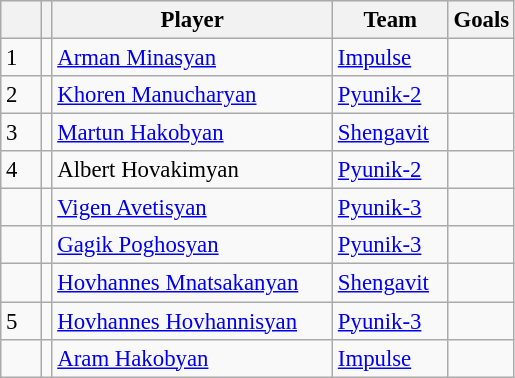<table class="wikitable" style="font-size:95%;">
<tr bgcolor="#efefef">
<th width="20"></th>
<th></th>
<th width="180">Player</th>
<th width="70">Team</th>
<th width="30">Goals</th>
</tr>
<tr>
<td>1</td>
<td></td>
<td><a href='#'>Arman Minasyan</a></td>
<td><a href='#'>Impulse</a></td>
<td></td>
</tr>
<tr>
<td>2</td>
<td></td>
<td><a href='#'>Khoren Manucharyan</a></td>
<td><a href='#'>Pyunik-2</a></td>
<td></td>
</tr>
<tr>
<td>3</td>
<td></td>
<td><a href='#'>Martun Hakobyan</a></td>
<td><a href='#'>Shengavit</a></td>
<td></td>
</tr>
<tr>
<td>4</td>
<td></td>
<td>Albert Hovakimyan</td>
<td><a href='#'>Pyunik-2</a></td>
<td></td>
</tr>
<tr>
<td></td>
<td></td>
<td><a href='#'>Vigen Avetisyan</a></td>
<td><a href='#'>Pyunik-3</a></td>
<td></td>
</tr>
<tr>
<td></td>
<td></td>
<td><a href='#'>Gagik Poghosyan</a></td>
<td><a href='#'>Pyunik-3</a></td>
<td></td>
</tr>
<tr>
<td></td>
<td></td>
<td><a href='#'>Hovhannes Mnatsakanyan</a></td>
<td><a href='#'>Shengavit</a></td>
<td></td>
</tr>
<tr>
<td>5</td>
<td></td>
<td><a href='#'>Hovhannes Hovhannisyan</a></td>
<td><a href='#'>Pyunik-3</a></td>
<td></td>
</tr>
<tr>
<td></td>
<td></td>
<td><a href='#'>Aram Hakobyan</a></td>
<td><a href='#'>Impulse</a></td>
<td></td>
</tr>
</table>
